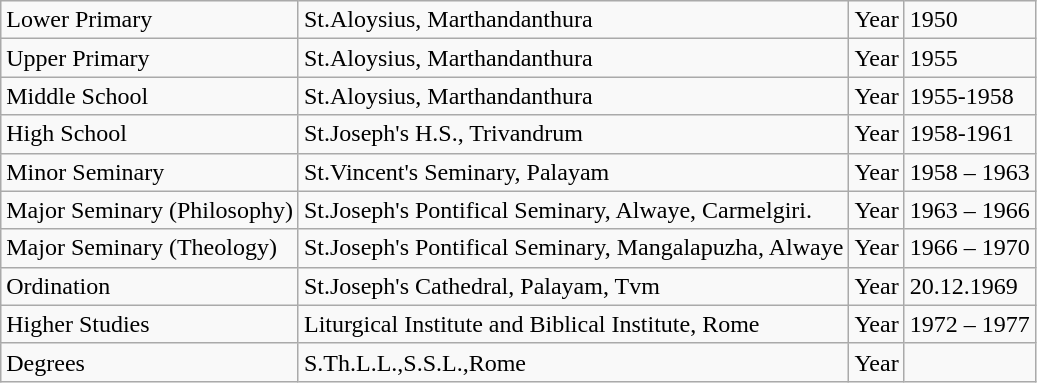<table class="wikitable">
<tr>
<td>Lower Primary</td>
<td>St.Aloysius, Marthandanthura</td>
<td>Year</td>
<td>1950</td>
</tr>
<tr>
<td>Upper Primary</td>
<td>St.Aloysius, Marthandanthura</td>
<td>Year</td>
<td>1955</td>
</tr>
<tr>
<td>Middle School</td>
<td>St.Aloysius, Marthandanthura</td>
<td>Year</td>
<td>1955-1958</td>
</tr>
<tr>
<td>High School</td>
<td>St.Joseph's H.S., Trivandrum</td>
<td>Year</td>
<td>1958-1961</td>
</tr>
<tr>
<td>Minor Seminary</td>
<td>St.Vincent's Seminary, Palayam</td>
<td>Year</td>
<td>1958 – 1963</td>
</tr>
<tr>
<td>Major Seminary (Philosophy)</td>
<td>St.Joseph's Pontifical Seminary, Alwaye, Carmelgiri.</td>
<td>Year</td>
<td>1963 – 1966</td>
</tr>
<tr>
<td>Major Seminary (Theology)</td>
<td>St.Joseph's Pontifical Seminary, Mangalapuzha, Alwaye</td>
<td>Year</td>
<td>1966 – 1970</td>
</tr>
<tr>
<td>Ordination</td>
<td>St.Joseph's Cathedral, Palayam, Tvm</td>
<td>Year</td>
<td>20.12.1969</td>
</tr>
<tr>
<td>Higher Studies</td>
<td>Liturgical Institute and Biblical Institute, Rome</td>
<td>Year</td>
<td>1972 – 1977</td>
</tr>
<tr>
<td>Degrees</td>
<td>S.Th.L.L.,S.S.L.,Rome</td>
<td>Year</td>
<td></td>
</tr>
</table>
